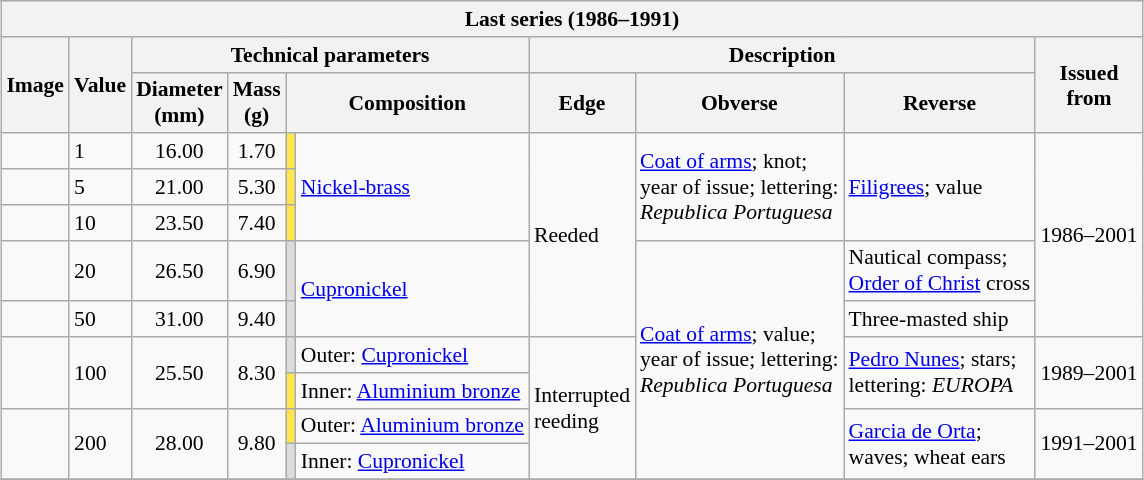<table class="wikitable" style="margin:auto; font-size:90%; border-width:1px;">
<tr>
<th colspan=11>Last series (1986–1991)</th>
</tr>
<tr>
<th rowspan=2>Image</th>
<th rowspan=2>Value</th>
<th colspan=4>Technical parameters</th>
<th colspan=3>Description</th>
<th rowspan=2>Issued<br>from</th>
</tr>
<tr>
<th>Diameter<br>(mm)</th>
<th>Mass<br>(g)</th>
<th colspan=2>Composition</th>
<th>Edge</th>
<th>Obverse</th>
<th>Reverse</th>
</tr>
<tr>
<td></td>
<td>1</td>
<td align=center>16.00</td>
<td align=center>1.70</td>
<td style="background-color:#ffe550;"></td>
<td rowspan=3><a href='#'>Nickel-brass</a></td>
<td rowspan=5>Reeded</td>
<td rowspan=3><a href='#'>Coat of arms</a>; knot;<br>year of issue; lettering:<br><em>Republica Portuguesa</em></td>
<td rowspan=3><a href='#'>Filigrees</a>; value</td>
<td rowspan=5>1986–2001</td>
</tr>
<tr>
<td></td>
<td>5</td>
<td align=center>21.00</td>
<td align=center>5.30</td>
<td style="background-color:#ffe550;"></td>
</tr>
<tr>
<td></td>
<td>10</td>
<td align=center>23.50</td>
<td align=center>7.40</td>
<td style="background-color:#ffe550;"></td>
</tr>
<tr>
<td></td>
<td>20</td>
<td align=center>26.50</td>
<td align=center>6.90</td>
<td style="background-color:#dcdcdc;"></td>
<td rowspan=2><a href='#'>Cupronickel</a></td>
<td rowspan=6><a href='#'>Coat of arms</a>; value;<br>year of issue; lettering:<br><em>Republica Portuguesa</em></td>
<td>Nautical compass;<br><a href='#'>Order of Christ</a> cross</td>
</tr>
<tr>
<td></td>
<td>50</td>
<td align=center>31.00</td>
<td align=center>9.40</td>
<td style="background-color:#dcdcdc;"></td>
<td>Three-masted ship</td>
</tr>
<tr>
<td rowspan=2></td>
<td rowspan=2>100</td>
<td rowspan=2 align=center>25.50</td>
<td rowspan=2 align=center>8.30</td>
<td style="background-color:#dcdcdc;"></td>
<td>Outer: <a href='#'>Cupronickel</a></td>
<td rowspan=4>Interrupted<br>reeding</td>
<td rowspan=2><a href='#'>Pedro Nunes</a>; stars;<br>lettering: <em>EUROPA</em></td>
<td rowspan=2>1989–2001</td>
</tr>
<tr>
<td style="background-color:#ffe550;"></td>
<td>Inner: <a href='#'>Aluminium bronze</a></td>
</tr>
<tr>
<td rowspan=2></td>
<td rowspan=2>200</td>
<td rowspan=2 align=center>28.00</td>
<td rowspan=2 align=center>9.80</td>
<td style="background-color:#ffe550;"></td>
<td>Outer: <a href='#'>Aluminium bronze</a></td>
<td rowspan=2><a href='#'>Garcia de Orta</a>;<br>waves; wheat ears</td>
<td rowspan=2>1991–2001</td>
</tr>
<tr>
<td style="background-color:#dcdcdc;"></td>
<td>Inner: <a href='#'>Cupronickel</a></td>
</tr>
<tr>
</tr>
</table>
